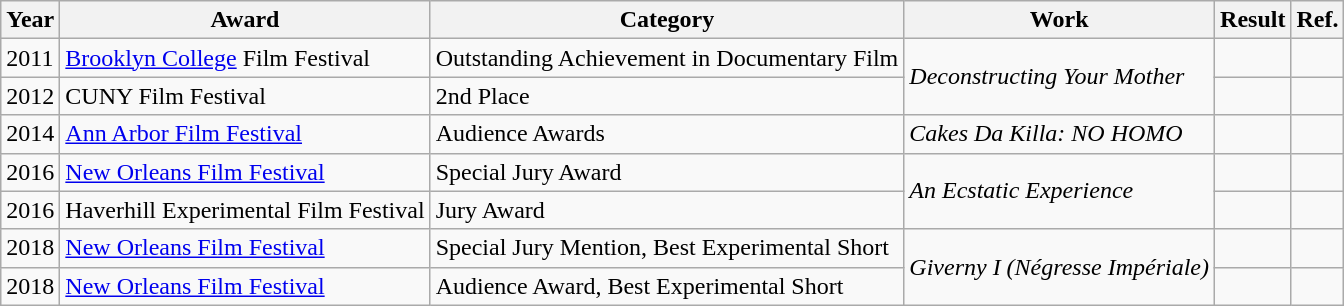<table class="wikitable" ;>
<tr style="text-align:center;">
<th>Year</th>
<th>Award</th>
<th>Category</th>
<th>Work</th>
<th>Result</th>
<th>Ref.</th>
</tr>
<tr>
<td>2011</td>
<td><a href='#'>Brooklyn College</a> Film Festival</td>
<td>Outstanding Achievement in Documentary Film</td>
<td rowspan="2"><em>Deconstructing Your Mother</em></td>
<td></td>
<td></td>
</tr>
<tr>
<td>2012</td>
<td>CUNY Film Festival</td>
<td>2nd Place</td>
<td></td>
<td></td>
</tr>
<tr>
<td>2014</td>
<td><a href='#'>Ann Arbor Film Festival</a></td>
<td>Audience Awards</td>
<td><em>Cakes Da Killa: NO HOMO </em></td>
<td></td>
<td></td>
</tr>
<tr>
<td>2016</td>
<td><a href='#'>New Orleans Film Festival</a></td>
<td>Special Jury Award</td>
<td rowspan="2"><em>An Ecstatic Experience</em></td>
<td></td>
<td></td>
</tr>
<tr>
<td>2016</td>
<td>Haverhill Experimental Film Festival</td>
<td>Jury Award</td>
<td></td>
<td></td>
</tr>
<tr>
<td>2018</td>
<td><a href='#'>New Orleans Film Festival</a></td>
<td>Special Jury Mention, Best Experimental Short</td>
<td rowspan="2"><em>Giverny I (Négresse Impériale)</em></td>
<td></td>
<td></td>
</tr>
<tr>
<td>2018</td>
<td><a href='#'>New Orleans Film Festival</a></td>
<td>Audience Award, Best Experimental Short</td>
<td></td>
<td></td>
</tr>
</table>
